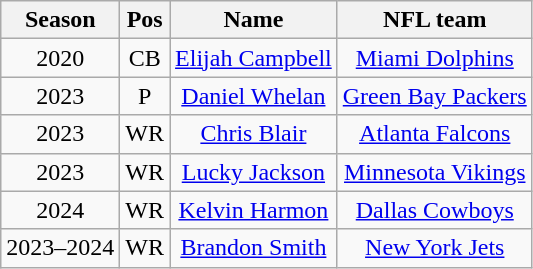<table class="wikitable" style="text-align:center">
<tr>
<th>Season</th>
<th>Pos</th>
<th>Name</th>
<th>NFL team</th>
</tr>
<tr>
<td>2020</td>
<td>CB</td>
<td><a href='#'>Elijah Campbell</a></td>
<td><a href='#'>Miami Dolphins</a></td>
</tr>
<tr>
<td>2023</td>
<td>P</td>
<td><a href='#'>Daniel Whelan</a></td>
<td><a href='#'>Green Bay Packers</a></td>
</tr>
<tr>
<td>2023</td>
<td>WR</td>
<td><a href='#'>Chris Blair</a></td>
<td><a href='#'>Atlanta Falcons</a></td>
</tr>
<tr>
<td>2023</td>
<td>WR</td>
<td><a href='#'>Lucky Jackson</a></td>
<td><a href='#'>Minnesota Vikings</a></td>
</tr>
<tr>
<td>2024</td>
<td>WR</td>
<td><a href='#'>Kelvin Harmon</a></td>
<td><a href='#'>Dallas Cowboys</a></td>
</tr>
<tr>
<td>2023–2024</td>
<td>WR</td>
<td><a href='#'>Brandon Smith</a></td>
<td><a href='#'>New York Jets</a></td>
</tr>
</table>
